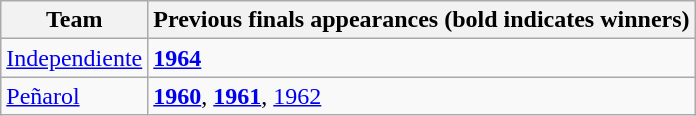<table class="wikitable">
<tr>
<th>Team</th>
<th>Previous finals appearances (bold indicates winners)</th>
</tr>
<tr>
<td> <a href='#'>Independiente</a></td>
<td><strong><a href='#'>1964</a></strong></td>
</tr>
<tr>
<td> <a href='#'>Peñarol</a></td>
<td><strong><a href='#'>1960</a></strong>, <strong><a href='#'>1961</a></strong>, <a href='#'>1962</a></td>
</tr>
</table>
